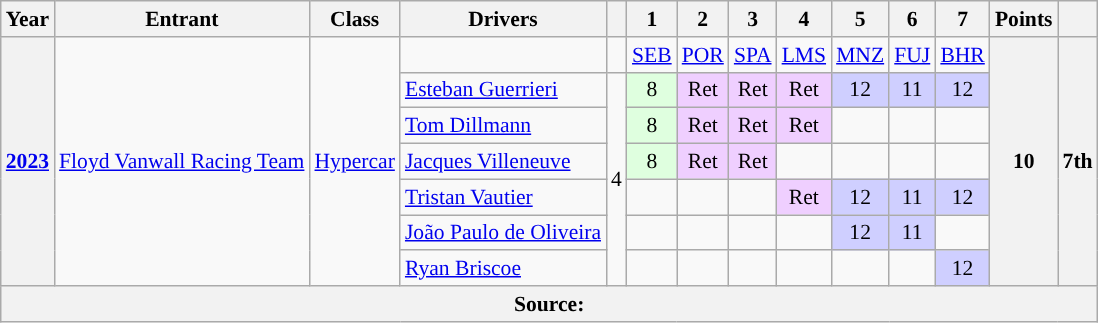<table class="wikitable" style="text-align:center; font-size:90%">
<tr>
<th>Year</th>
<th>Entrant</th>
<th>Class</th>
<th>Drivers</th>
<th></th>
<th>1</th>
<th>2</th>
<th>3</th>
<th>4</th>
<th>5</th>
<th>6</th>
<th>7</th>
<th>Points</th>
<th></th>
</tr>
<tr>
<th rowspan=7><a href='#'>2023</a></th>
<td rowspan=7> <a href='#'>Floyd Vanwall Racing Team</a></td>
<td rowspan=7><a href='#'>Hypercar</a></td>
<td></td>
<td></td>
<td><a href='#'>SEB</a></td>
<td><a href='#'>POR</a></td>
<td><a href='#'>SPA</a></td>
<td><a href='#'>LMS</a></td>
<td><a href='#'>MNZ</a></td>
<td><a href='#'>FUJ</a></td>
<td><a href='#'>BHR</a></td>
<th rowspan=7>10</th>
<th rowspan=7>7th</th>
</tr>
<tr>
<td align="left"> <a href='#'>Esteban Guerrieri</a></td>
<td rowspan=6>4</td>
<td style="background:#DFFFDF;”">8</td>
<td style="background:#efcfff;">Ret</td>
<td style="background:#efcfff;">Ret</td>
<td style="background:#efcfff;">Ret</td>
<td style="background:#cfcfff;">12</td>
<td style="background:#cfcfff;”">11</td>
<td style="background:#cfcfff;”">12</td>
</tr>
<tr>
<td align="left"> <a href='#'>Tom Dillmann</a></td>
<td style="background:#DFFFDF;”">8</td>
<td style="background:#efcfff;">Ret</td>
<td style="background:#efcfff;">Ret</td>
<td style="background:#efcfff;">Ret</td>
<td></td>
<td></td>
<td></td>
</tr>
<tr>
<td align="left"> <a href='#'>Jacques Villeneuve</a></td>
<td style="background:#DFFFDF;”">8</td>
<td style="background:#efcfff;">Ret</td>
<td style="background:#efcfff;">Ret</td>
<td></td>
<td></td>
<td></td>
<td></td>
</tr>
<tr>
<td align="left"> <a href='#'>Tristan Vautier</a></td>
<td></td>
<td></td>
<td></td>
<td style="background:#efcfff;">Ret</td>
<td style="background:#cfcfff;">12</td>
<td style="background:#cfcfff;”">11</td>
<td style="background:#cfcfff;”">12</td>
</tr>
<tr>
<td align="left"> <a href='#'>João Paulo de Oliveira</a></td>
<td></td>
<td></td>
<td></td>
<td></td>
<td style="background:#cfcfff;">12</td>
<td style="background:#cfcfff;”">11</td>
<td></td>
</tr>
<tr>
<td align="left"> <a href='#'>Ryan Briscoe</a></td>
<td></td>
<td></td>
<td></td>
<td></td>
<td></td>
<td></td>
<td style="background:#cfcfff;">12</td>
</tr>
<tr>
<th colspan=16">Source:</th>
</tr>
</table>
